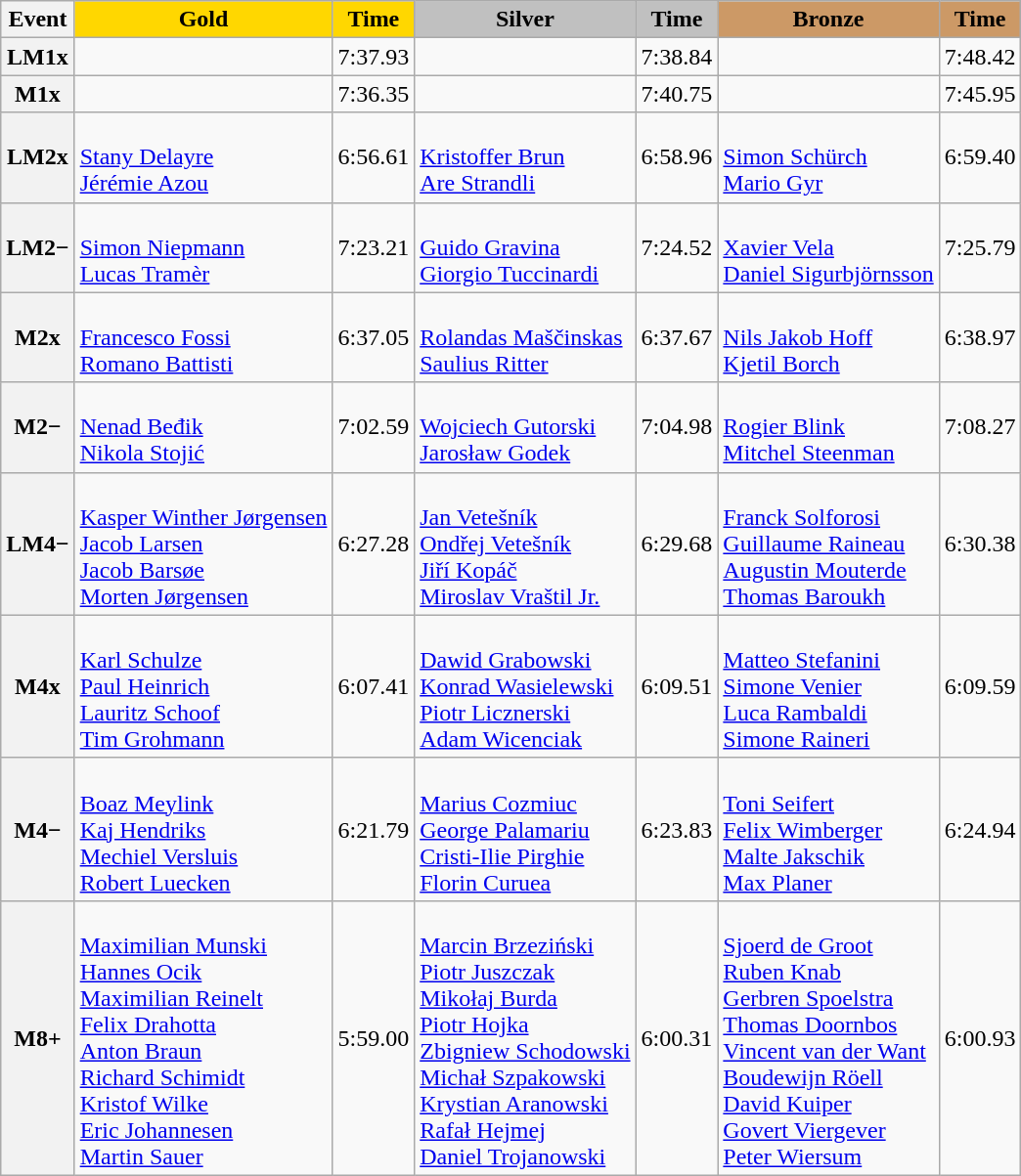<table class="wikitable">
<tr>
<th scope="col">Event</th>
<th scope="col" style="background:gold;">Gold</th>
<th scope="col" style="background:gold;">Time</th>
<th scope="col" style="background:silver;">Silver</th>
<th scope="col" style="background:silver;">Time</th>
<th scope="col" style="background:#c96;">Bronze</th>
<th scope="col" style="background:#c96;">Time</th>
</tr>
<tr>
<th scope="row">LM1x</th>
<td></td>
<td>7:37.93</td>
<td></td>
<td>7:38.84</td>
<td></td>
<td>7:48.42</td>
</tr>
<tr>
<th scope="row">M1x</th>
<td></td>
<td>7:36.35</td>
<td></td>
<td>7:40.75</td>
<td></td>
<td>7:45.95</td>
</tr>
<tr>
<th scope="row">LM2x</th>
<td><br><a href='#'>Stany Delayre</a><br><a href='#'>Jérémie Azou</a></td>
<td>6:56.61</td>
<td><br><a href='#'>Kristoffer Brun</a><br><a href='#'>Are Strandli</a></td>
<td>6:58.96</td>
<td><br><a href='#'>Simon Schürch</a><br><a href='#'>Mario Gyr</a></td>
<td>6:59.40</td>
</tr>
<tr>
<th scope="row">LM2−</th>
<td><br><a href='#'>Simon Niepmann</a><br><a href='#'>Lucas Tramèr</a></td>
<td>7:23.21</td>
<td><br><a href='#'>Guido Gravina</a><br><a href='#'>Giorgio Tuccinardi</a></td>
<td>7:24.52</td>
<td><br><a href='#'>Xavier Vela</a><br><a href='#'>Daniel Sigurbjörnsson</a></td>
<td>7:25.79</td>
</tr>
<tr>
<th scope="row">M2x</th>
<td><br><a href='#'>Francesco Fossi</a><br><a href='#'>Romano Battisti</a></td>
<td>6:37.05</td>
<td><br><a href='#'>Rolandas Maščinskas</a><br><a href='#'>Saulius Ritter</a></td>
<td>6:37.67</td>
<td><br><a href='#'>Nils Jakob Hoff</a><br><a href='#'>Kjetil Borch</a></td>
<td>6:38.97</td>
</tr>
<tr>
<th scope="row">M2−</th>
<td><br><a href='#'>Nenad Beđik</a><br><a href='#'>Nikola Stojić</a></td>
<td>7:02.59</td>
<td><br><a href='#'>Wojciech Gutorski</a><br><a href='#'>Jarosław Godek</a></td>
<td>7:04.98</td>
<td><br><a href='#'>Rogier Blink</a><br><a href='#'>Mitchel Steenman</a></td>
<td>7:08.27</td>
</tr>
<tr>
<th scope="row">LM4−</th>
<td><br><a href='#'>Kasper Winther Jørgensen</a><br><a href='#'>Jacob Larsen</a><br><a href='#'>Jacob Barsøe</a><br><a href='#'>Morten Jørgensen</a></td>
<td>6:27.28</td>
<td><br><a href='#'>Jan Vetešník</a><br><a href='#'>Ondřej Vetešník</a><br><a href='#'>Jiří Kopáč</a><br><a href='#'>Miroslav Vraštil Jr.</a></td>
<td>6:29.68</td>
<td><br><a href='#'>Franck Solforosi</a><br><a href='#'>Guillaume Raineau</a><br><a href='#'>Augustin Mouterde</a><br><a href='#'>Thomas Baroukh</a></td>
<td>6:30.38</td>
</tr>
<tr>
<th scope="row">M4x</th>
<td><br><a href='#'>Karl Schulze</a><br><a href='#'>Paul Heinrich</a><br><a href='#'>Lauritz Schoof</a><br><a href='#'>Tim Grohmann</a></td>
<td>6:07.41</td>
<td><br><a href='#'>Dawid Grabowski</a><br><a href='#'>Konrad Wasielewski</a><br><a href='#'>Piotr Licznerski</a><br><a href='#'>Adam Wicenciak</a></td>
<td>6:09.51</td>
<td><br><a href='#'>Matteo Stefanini</a><br><a href='#'>Simone Venier</a><br><a href='#'>Luca Rambaldi</a><br><a href='#'>Simone Raineri</a></td>
<td>6:09.59</td>
</tr>
<tr>
<th scope="row">M4−</th>
<td><br><a href='#'>Boaz Meylink</a><br><a href='#'>Kaj Hendriks</a><br><a href='#'>Mechiel Versluis</a><br><a href='#'>Robert Luecken</a></td>
<td>6:21.79</td>
<td><br><a href='#'>Marius Cozmiuc</a><br><a href='#'>George Palamariu</a><br><a href='#'>Cristi-Ilie Pirghie</a><br><a href='#'>Florin Curuea</a></td>
<td>6:23.83</td>
<td><br><a href='#'>Toni Seifert</a><br><a href='#'>Felix Wimberger</a><br><a href='#'>Malte Jakschik</a><br><a href='#'>Max Planer</a></td>
<td>6:24.94</td>
</tr>
<tr>
<th scope="row">M8+</th>
<td><br><a href='#'>Maximilian Munski</a><br><a href='#'>Hannes Ocik</a><br><a href='#'>Maximilian Reinelt</a><br><a href='#'>Felix Drahotta</a><br><a href='#'>Anton Braun</a><br><a href='#'>Richard Schimidt</a><br><a href='#'>Kristof Wilke</a><br><a href='#'>Eric Johannesen</a><br><a href='#'>Martin Sauer</a></td>
<td>5:59.00</td>
<td><br><a href='#'>Marcin Brzeziński</a><br><a href='#'>Piotr Juszczak</a><br><a href='#'>Mikołaj Burda</a><br><a href='#'>Piotr Hojka</a><br><a href='#'>Zbigniew Schodowski</a><br><a href='#'>Michał Szpakowski</a><br><a href='#'>Krystian Aranowski</a><br><a href='#'>Rafał Hejmej</a><br><a href='#'>Daniel Trojanowski</a></td>
<td>6:00.31</td>
<td><br><a href='#'>Sjoerd de Groot</a><br><a href='#'>Ruben Knab</a><br><a href='#'>Gerbren Spoelstra</a><br><a href='#'>Thomas Doornbos</a><br><a href='#'>Vincent van der Want</a><br><a href='#'>Boudewijn Röell</a><br><a href='#'>David Kuiper</a><br><a href='#'>Govert Viergever</a><br><a href='#'>Peter Wiersum</a></td>
<td>6:00.93</td>
</tr>
</table>
